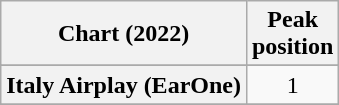<table class="wikitable sortable plainrowheaders" style="text-align:center;">
<tr>
<th scope="col">Chart (2022)</th>
<th scope="col">Peak<br>position</th>
</tr>
<tr>
</tr>
<tr>
<th scope="row">Italy Airplay (EarOne)</th>
<td>1</td>
</tr>
<tr>
</tr>
</table>
